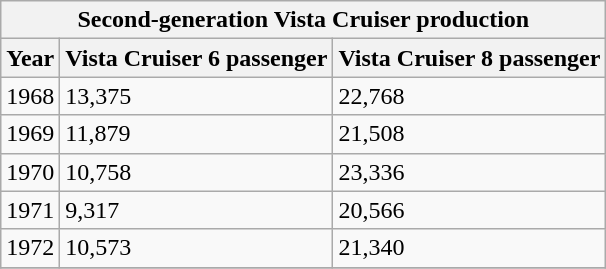<table class="wikitable">
<tr>
<th colspan="3">Second-generation Vista Cruiser production</th>
</tr>
<tr>
<th>Year</th>
<th>Vista Cruiser 6 passenger</th>
<th>Vista Cruiser 8 passenger</th>
</tr>
<tr>
<td>1968</td>
<td>13,375</td>
<td>22,768</td>
</tr>
<tr>
<td>1969</td>
<td>11,879</td>
<td>21,508</td>
</tr>
<tr>
<td>1970</td>
<td>10,758</td>
<td>23,336</td>
</tr>
<tr>
<td>1971</td>
<td>9,317</td>
<td>20,566</td>
</tr>
<tr>
<td>1972</td>
<td>10,573</td>
<td>21,340</td>
</tr>
<tr>
</tr>
</table>
